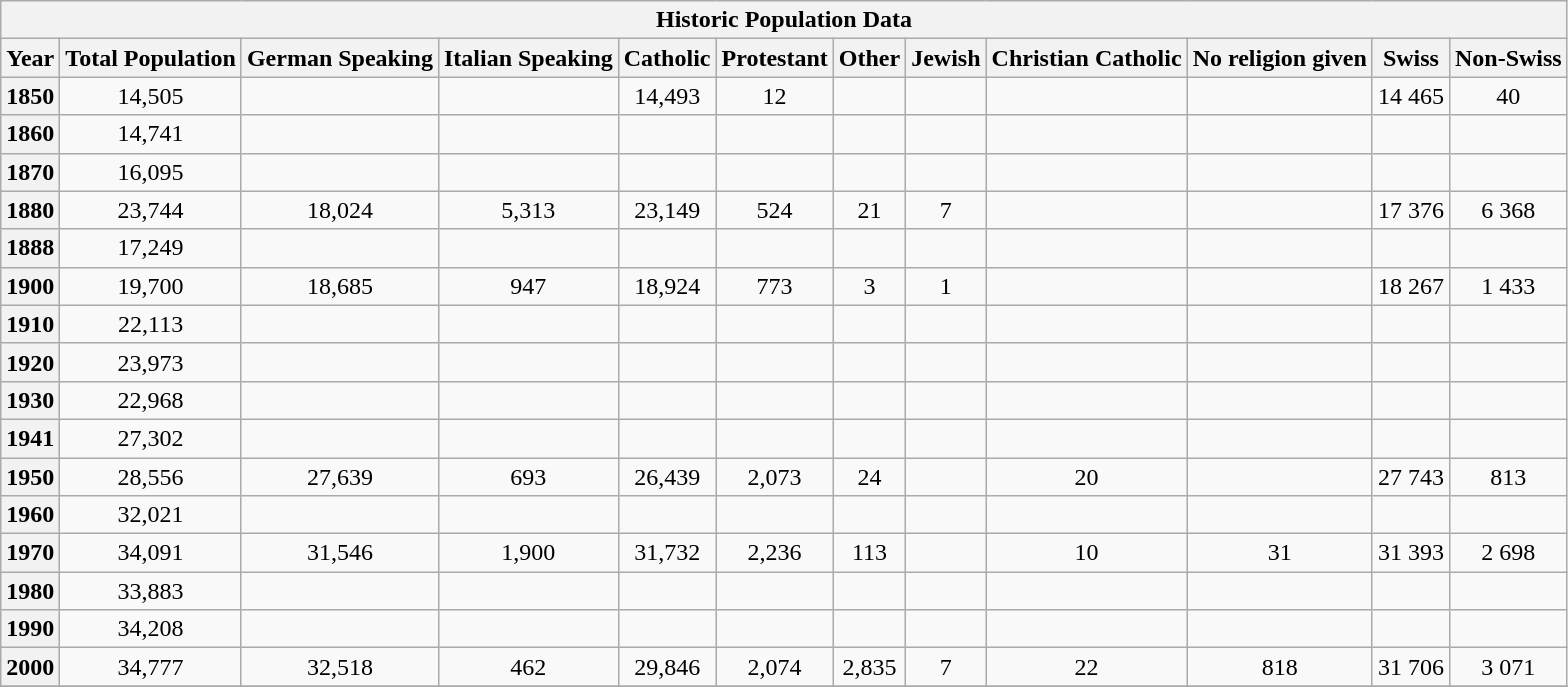<table class="wikitable collapsible collapsed">
<tr>
<th colspan="12">Historic Population Data</th>
</tr>
<tr>
<th>Year</th>
<th>Total Population</th>
<th>German Speaking</th>
<th>Italian Speaking</th>
<th>Catholic</th>
<th>Protestant</th>
<th>Other</th>
<th>Jewish</th>
<th>Christian Catholic</th>
<th>No religion given</th>
<th>Swiss</th>
<th>Non-Swiss</th>
</tr>
<tr>
<th scope="row">1850</th>
<td align="center">14,505</td>
<td align="center"></td>
<td align="center"></td>
<td align="center">14,493</td>
<td align="center">12</td>
<td align="center"></td>
<td align="center"></td>
<td align="center"></td>
<td align="center"></td>
<td align="center">14 465</td>
<td align="center">40</td>
</tr>
<tr>
<th scope="row">1860</th>
<td align="center">14,741</td>
<td align="center"></td>
<td align="center"></td>
<td align="center"></td>
<td align="center"></td>
<td align="center"></td>
<td align="center"></td>
<td align="center"></td>
<td align="center"></td>
<td align="center"></td>
<td align="center"></td>
</tr>
<tr>
<th scope="row">1870</th>
<td align="center">16,095</td>
<td align="center"></td>
<td align="center"></td>
<td align="center"></td>
<td align="center"></td>
<td align="center"></td>
<td align="center"></td>
<td align="center"></td>
<td align="center"></td>
<td align="center"></td>
<td align="center"></td>
</tr>
<tr>
<th scope="row">1880</th>
<td align="center">23,744</td>
<td align="center">18,024</td>
<td align="center">5,313</td>
<td align="center">23,149</td>
<td align="center">524</td>
<td align="center">21</td>
<td align="center">7</td>
<td align="center"></td>
<td align="center"></td>
<td align="center">17 376</td>
<td align="center">6 368</td>
</tr>
<tr>
<th scope="row">1888</th>
<td align="center">17,249</td>
<td align="center"></td>
<td align="center"></td>
<td align="center"></td>
<td align="center"></td>
<td align="center"></td>
<td align="center"></td>
<td align="center"></td>
<td align="center"></td>
<td align="center"></td>
<td align="center"></td>
</tr>
<tr>
<th scope="row">1900</th>
<td align="center">19,700</td>
<td align="center">18,685</td>
<td align="center">947</td>
<td align="center">18,924</td>
<td align="center">773</td>
<td align="center">3</td>
<td align="center">1</td>
<td align="center"></td>
<td align="center"></td>
<td align="center">18 267</td>
<td align="center">1 433</td>
</tr>
<tr>
<th scope="row">1910</th>
<td align="center">22,113</td>
<td align="center"></td>
<td align="center"></td>
<td align="center"></td>
<td align="center"></td>
<td align="center"></td>
<td align="center"></td>
<td align="center"></td>
<td align="center"></td>
<td align="center"></td>
<td align="center"></td>
</tr>
<tr>
<th scope="row">1920</th>
<td align="center">23,973</td>
<td align="center"></td>
<td align="center"></td>
<td align="center"></td>
<td align="center"></td>
<td align="center"></td>
<td align="center"></td>
<td align="center"></td>
<td align="center"></td>
<td align="center"></td>
<td align="center"></td>
</tr>
<tr>
<th scope="row">1930</th>
<td align="center">22,968</td>
<td align="center"></td>
<td align="center"></td>
<td align="center"></td>
<td align="center"></td>
<td align="center"></td>
<td align="center"></td>
<td align="center"></td>
<td align="center"></td>
<td align="center"></td>
<td align="center"></td>
</tr>
<tr>
<th scope="row">1941</th>
<td align="center">27,302</td>
<td align="center"></td>
<td align="center"></td>
<td align="center"></td>
<td align="center"></td>
<td align="center"></td>
<td align="center"></td>
<td align="center"></td>
<td align="center"></td>
<td align="center"></td>
<td align="center"></td>
</tr>
<tr>
<th scope="row">1950</th>
<td align="center">28,556</td>
<td align="center">27,639</td>
<td align="center">693</td>
<td align="center">26,439</td>
<td align="center">2,073</td>
<td align="center">24</td>
<td align="center"></td>
<td align="center">20</td>
<td align="center"></td>
<td align="center">27 743</td>
<td align="center">813</td>
</tr>
<tr>
<th scope="row">1960</th>
<td align="center">32,021</td>
<td align="center"></td>
<td align="center"></td>
<td align="center"></td>
<td align="center"></td>
<td align="center"></td>
<td align="center"></td>
<td align="center"></td>
<td align="center"></td>
<td align="center"></td>
<td align="center"></td>
</tr>
<tr>
<th scope="row">1970</th>
<td align="center">34,091</td>
<td align="center">31,546</td>
<td align="center">1,900</td>
<td align="center">31,732</td>
<td align="center">2,236</td>
<td align="center">113</td>
<td align="center"></td>
<td align="center">10</td>
<td align="center">31</td>
<td align="center">31 393</td>
<td align="center">2 698</td>
</tr>
<tr>
<th scope="row">1980</th>
<td align="center">33,883</td>
<td align="center"></td>
<td align="center"></td>
<td align="center"></td>
<td align="center"></td>
<td align="center"></td>
<td align="center"></td>
<td align="center"></td>
<td align="center"></td>
<td align="center"></td>
<td align="center"></td>
</tr>
<tr>
<th scope="row">1990</th>
<td align="center">34,208</td>
<td align="center"></td>
<td align="center"></td>
<td align="center"></td>
<td align="center"></td>
<td align="center"></td>
<td align="center"></td>
<td align="center"></td>
<td align="center"></td>
<td align="center"></td>
<td align="center"></td>
</tr>
<tr>
<th scope="row">2000</th>
<td align="center">34,777</td>
<td align="center">32,518</td>
<td align="center">462</td>
<td align="center">29,846</td>
<td align="center">2,074</td>
<td align="center">2,835</td>
<td align="center">7</td>
<td align="center">22</td>
<td align="center">818</td>
<td align="center">31 706</td>
<td align="center">3 071</td>
</tr>
<tr>
</tr>
</table>
